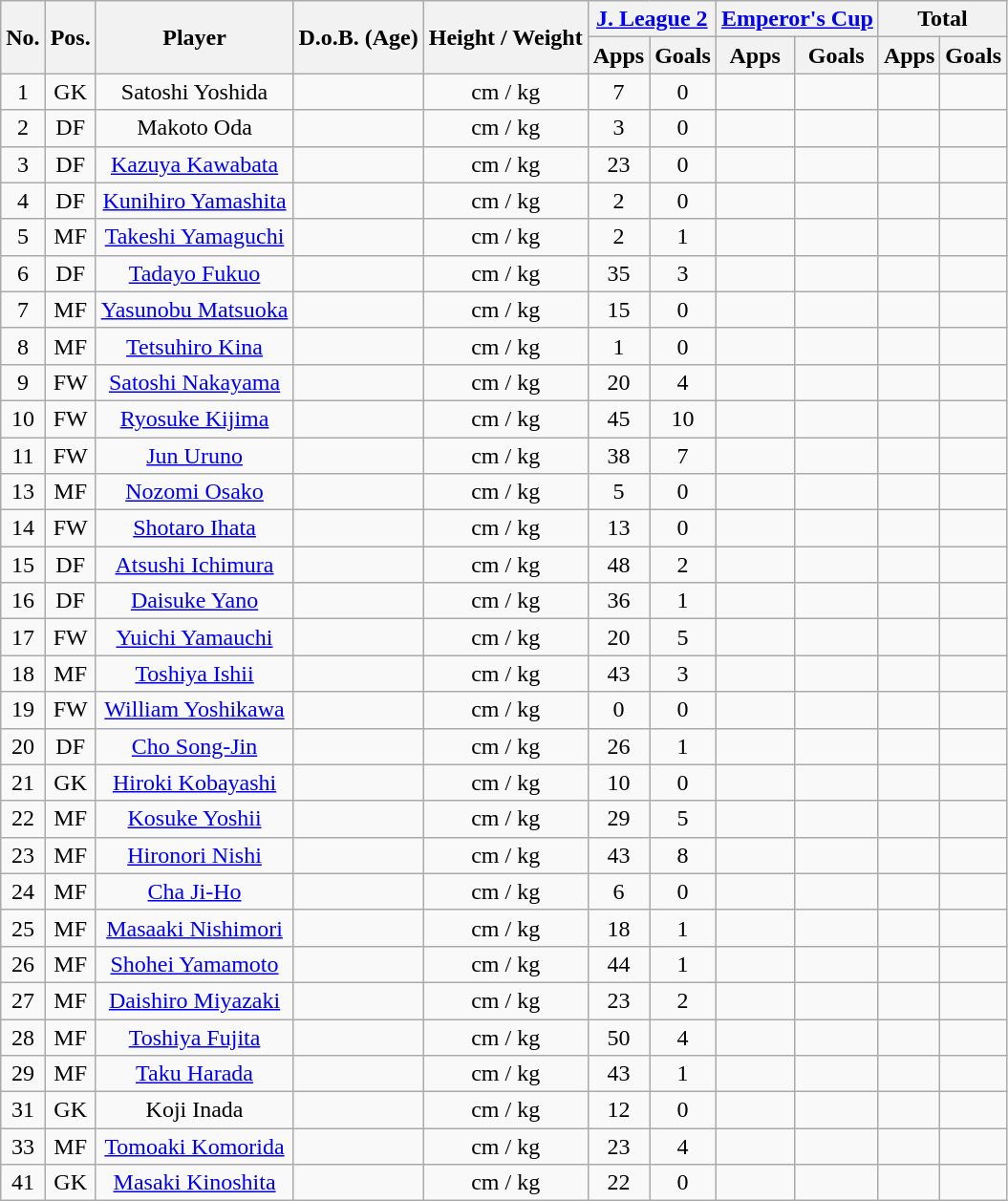<table class="wikitable" style="text-align:center;">
<tr>
<th rowspan="2">No.</th>
<th rowspan="2">Pos.</th>
<th rowspan="2">Player</th>
<th rowspan="2">D.o.B. (Age)</th>
<th rowspan="2">Height / Weight</th>
<th colspan="2"><a href='#'>J. League 2</a></th>
<th colspan="2"><a href='#'>Emperor's Cup</a></th>
<th colspan="2">Total</th>
</tr>
<tr>
<th>Apps</th>
<th>Goals</th>
<th>Apps</th>
<th>Goals</th>
<th>Apps</th>
<th>Goals</th>
</tr>
<tr>
<td>1</td>
<td>GK</td>
<td>Satoshi Yoshida</td>
<td></td>
<td>cm / kg</td>
<td>7</td>
<td>0</td>
<td></td>
<td></td>
<td></td>
<td></td>
</tr>
<tr>
<td>2</td>
<td>DF</td>
<td>Makoto Oda</td>
<td></td>
<td>cm / kg</td>
<td>3</td>
<td>0</td>
<td></td>
<td></td>
<td></td>
<td></td>
</tr>
<tr>
<td>3</td>
<td>DF</td>
<td><a href='#'>Kazuya Kawabata</a></td>
<td></td>
<td>cm / kg</td>
<td>23</td>
<td>0</td>
<td></td>
<td></td>
<td></td>
<td></td>
</tr>
<tr>
<td>4</td>
<td>DF</td>
<td><a href='#'>Kunihiro Yamashita</a></td>
<td></td>
<td>cm / kg</td>
<td>2</td>
<td>0</td>
<td></td>
<td></td>
<td></td>
<td></td>
</tr>
<tr>
<td>5</td>
<td>MF</td>
<td><a href='#'>Takeshi Yamaguchi</a></td>
<td></td>
<td>cm / kg</td>
<td>2</td>
<td>1</td>
<td></td>
<td></td>
<td></td>
<td></td>
</tr>
<tr>
<td>6</td>
<td>DF</td>
<td><a href='#'>Tadayo Fukuo</a></td>
<td></td>
<td>cm / kg</td>
<td>35</td>
<td>3</td>
<td></td>
<td></td>
<td></td>
<td></td>
</tr>
<tr>
<td>7</td>
<td>MF</td>
<td><a href='#'>Yasunobu Matsuoka</a></td>
<td></td>
<td>cm / kg</td>
<td>15</td>
<td>0</td>
<td></td>
<td></td>
<td></td>
<td></td>
</tr>
<tr>
<td>8</td>
<td>MF</td>
<td><a href='#'>Tetsuhiro Kina</a></td>
<td></td>
<td>cm / kg</td>
<td>1</td>
<td>0</td>
<td></td>
<td></td>
<td></td>
<td></td>
</tr>
<tr>
<td>9</td>
<td>FW</td>
<td><a href='#'>Satoshi Nakayama</a></td>
<td></td>
<td>cm / kg</td>
<td>20</td>
<td>4</td>
<td></td>
<td></td>
<td></td>
<td></td>
</tr>
<tr>
<td>10</td>
<td>FW</td>
<td><a href='#'>Ryosuke Kijima</a></td>
<td></td>
<td>cm / kg</td>
<td>45</td>
<td>10</td>
<td></td>
<td></td>
<td></td>
<td></td>
</tr>
<tr>
<td>11</td>
<td>FW</td>
<td><a href='#'>Jun Uruno</a></td>
<td></td>
<td>cm / kg</td>
<td>38</td>
<td>7</td>
<td></td>
<td></td>
<td></td>
<td></td>
</tr>
<tr>
<td>13</td>
<td>MF</td>
<td><a href='#'>Nozomi Osako</a></td>
<td></td>
<td>cm / kg</td>
<td>5</td>
<td>0</td>
<td></td>
<td></td>
<td></td>
<td></td>
</tr>
<tr>
<td>14</td>
<td>FW</td>
<td><a href='#'>Shotaro Ihata</a></td>
<td></td>
<td>cm / kg</td>
<td>13</td>
<td>0</td>
<td></td>
<td></td>
<td></td>
<td></td>
</tr>
<tr>
<td>15</td>
<td>DF</td>
<td><a href='#'>Atsushi Ichimura</a></td>
<td></td>
<td>cm / kg</td>
<td>48</td>
<td>2</td>
<td></td>
<td></td>
<td></td>
<td></td>
</tr>
<tr>
<td>16</td>
<td>DF</td>
<td><a href='#'>Daisuke Yano</a></td>
<td></td>
<td>cm / kg</td>
<td>36</td>
<td>1</td>
<td></td>
<td></td>
<td></td>
<td></td>
</tr>
<tr>
<td>17</td>
<td>FW</td>
<td><a href='#'>Yuichi Yamauchi</a></td>
<td></td>
<td>cm / kg</td>
<td>20</td>
<td>5</td>
<td></td>
<td></td>
<td></td>
<td></td>
</tr>
<tr>
<td>18</td>
<td>MF</td>
<td><a href='#'>Toshiya Ishii</a></td>
<td></td>
<td>cm / kg</td>
<td>43</td>
<td>3</td>
<td></td>
<td></td>
<td></td>
<td></td>
</tr>
<tr>
<td>19</td>
<td>FW</td>
<td><a href='#'>William Yoshikawa</a></td>
<td></td>
<td>cm / kg</td>
<td>0</td>
<td>0</td>
<td></td>
<td></td>
<td></td>
<td></td>
</tr>
<tr>
<td>20</td>
<td>DF</td>
<td><a href='#'>Cho Song-Jin</a></td>
<td></td>
<td>cm / kg</td>
<td>26</td>
<td>1</td>
<td></td>
<td></td>
<td></td>
<td></td>
</tr>
<tr>
<td>21</td>
<td>GK</td>
<td><a href='#'>Hiroki Kobayashi</a></td>
<td></td>
<td>cm / kg</td>
<td>10</td>
<td>0</td>
<td></td>
<td></td>
<td></td>
<td></td>
</tr>
<tr>
<td>22</td>
<td>MF</td>
<td><a href='#'>Kosuke Yoshii</a></td>
<td></td>
<td>cm / kg</td>
<td>29</td>
<td>5</td>
<td></td>
<td></td>
<td></td>
<td></td>
</tr>
<tr>
<td>23</td>
<td>MF</td>
<td><a href='#'>Hironori Nishi</a></td>
<td></td>
<td>cm / kg</td>
<td>43</td>
<td>8</td>
<td></td>
<td></td>
<td></td>
<td></td>
</tr>
<tr>
<td>24</td>
<td>MF</td>
<td><a href='#'>Cha Ji-Ho</a></td>
<td></td>
<td>cm / kg</td>
<td>6</td>
<td>0</td>
<td></td>
<td></td>
<td></td>
<td></td>
</tr>
<tr>
<td>25</td>
<td>MF</td>
<td><a href='#'>Masaaki Nishimori</a></td>
<td></td>
<td>cm / kg</td>
<td>18</td>
<td>1</td>
<td></td>
<td></td>
<td></td>
<td></td>
</tr>
<tr>
<td>26</td>
<td>MF</td>
<td><a href='#'>Shohei Yamamoto</a></td>
<td></td>
<td>cm / kg</td>
<td>44</td>
<td>1</td>
<td></td>
<td></td>
<td></td>
<td></td>
</tr>
<tr>
<td>27</td>
<td>MF</td>
<td><a href='#'>Daishiro Miyazaki</a></td>
<td></td>
<td>cm / kg</td>
<td>23</td>
<td>2</td>
<td></td>
<td></td>
<td></td>
<td></td>
</tr>
<tr>
<td>28</td>
<td>MF</td>
<td><a href='#'>Toshiya Fujita</a></td>
<td></td>
<td>cm / kg</td>
<td>50</td>
<td>4</td>
<td></td>
<td></td>
<td></td>
<td></td>
</tr>
<tr>
<td>29</td>
<td>MF</td>
<td><a href='#'>Taku Harada</a></td>
<td></td>
<td>cm / kg</td>
<td>43</td>
<td>1</td>
<td></td>
<td></td>
<td></td>
<td></td>
</tr>
<tr>
<td>31</td>
<td>GK</td>
<td>Koji Inada</td>
<td></td>
<td>cm / kg</td>
<td>12</td>
<td>0</td>
<td></td>
<td></td>
<td></td>
<td></td>
</tr>
<tr>
<td>33</td>
<td>MF</td>
<td><a href='#'>Tomoaki Komorida</a></td>
<td></td>
<td>cm / kg</td>
<td>23</td>
<td>4</td>
<td></td>
<td></td>
<td></td>
<td></td>
</tr>
<tr>
<td>41</td>
<td>GK</td>
<td><a href='#'>Masaki Kinoshita</a></td>
<td></td>
<td>cm / kg</td>
<td>22</td>
<td>0</td>
<td></td>
<td></td>
<td></td>
<td></td>
</tr>
</table>
